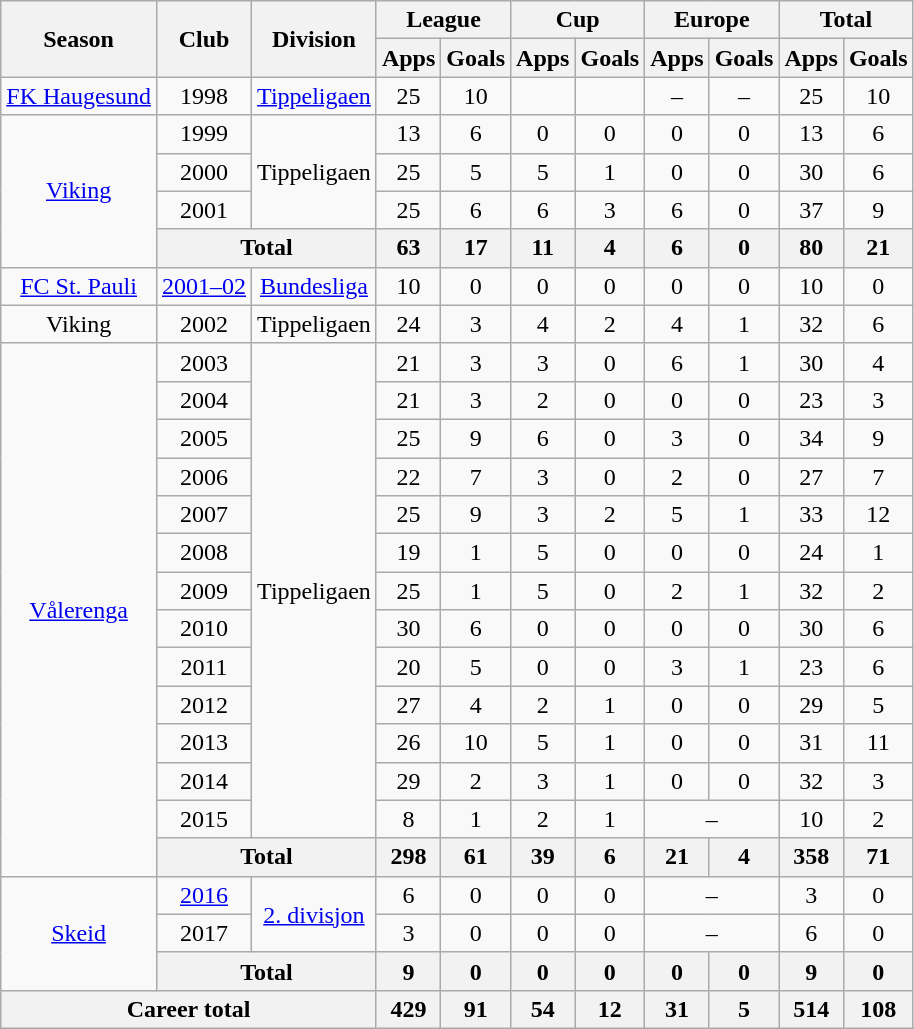<table class="wikitable" style="text-align:center">
<tr>
<th rowspan="2">Season</th>
<th rowspan="2">Club</th>
<th rowspan="2">Division</th>
<th colspan="2">League</th>
<th colspan="2">Cup</th>
<th colspan="2">Europe</th>
<th colspan="2">Total</th>
</tr>
<tr>
<th>Apps</th>
<th>Goals</th>
<th>Apps</th>
<th>Goals</th>
<th>Apps</th>
<th>Goals</th>
<th>Apps</th>
<th>Goals</th>
</tr>
<tr>
<td><a href='#'>FK Haugesund</a></td>
<td>1998</td>
<td><a href='#'>Tippeligaen</a></td>
<td>25</td>
<td>10</td>
<td></td>
<td></td>
<td>–</td>
<td>–</td>
<td>25</td>
<td>10</td>
</tr>
<tr>
<td rowspan="4"><a href='#'>Viking</a></td>
<td>1999</td>
<td rowspan="3">Tippeligaen</td>
<td>13</td>
<td>6</td>
<td>0</td>
<td>0</td>
<td>0</td>
<td>0</td>
<td>13</td>
<td>6</td>
</tr>
<tr>
<td>2000</td>
<td>25</td>
<td>5</td>
<td>5</td>
<td>1</td>
<td>0</td>
<td>0</td>
<td>30</td>
<td>6</td>
</tr>
<tr>
<td>2001</td>
<td>25</td>
<td>6</td>
<td>6</td>
<td>3</td>
<td>6</td>
<td>0</td>
<td>37</td>
<td>9</td>
</tr>
<tr>
<th colspan="2">Total</th>
<th>63</th>
<th>17</th>
<th>11</th>
<th>4</th>
<th>6</th>
<th>0</th>
<th>80</th>
<th>21</th>
</tr>
<tr>
<td><a href='#'>FC St. Pauli</a></td>
<td><a href='#'>2001–02</a></td>
<td><a href='#'>Bundesliga</a></td>
<td>10</td>
<td>0</td>
<td>0</td>
<td>0</td>
<td>0</td>
<td>0</td>
<td>10</td>
<td>0</td>
</tr>
<tr>
<td>Viking</td>
<td>2002</td>
<td>Tippeligaen</td>
<td>24</td>
<td>3</td>
<td>4</td>
<td>2</td>
<td>4</td>
<td>1</td>
<td>32</td>
<td>6</td>
</tr>
<tr>
<td rowspan="14"><a href='#'>Vålerenga</a></td>
<td>2003</td>
<td rowspan="13">Tippeligaen</td>
<td>21</td>
<td>3</td>
<td>3</td>
<td>0</td>
<td>6</td>
<td>1</td>
<td>30</td>
<td>4</td>
</tr>
<tr>
<td>2004</td>
<td>21</td>
<td>3</td>
<td>2</td>
<td>0</td>
<td>0</td>
<td>0</td>
<td>23</td>
<td>3</td>
</tr>
<tr>
<td>2005</td>
<td>25</td>
<td>9</td>
<td>6</td>
<td>0</td>
<td>3</td>
<td>0</td>
<td>34</td>
<td>9</td>
</tr>
<tr>
<td>2006</td>
<td>22</td>
<td>7</td>
<td>3</td>
<td>0</td>
<td>2</td>
<td>0</td>
<td>27</td>
<td>7</td>
</tr>
<tr>
<td>2007</td>
<td>25</td>
<td>9</td>
<td>3</td>
<td>2</td>
<td>5</td>
<td>1</td>
<td>33</td>
<td>12</td>
</tr>
<tr>
<td>2008</td>
<td>19</td>
<td>1</td>
<td>5</td>
<td>0</td>
<td>0</td>
<td>0</td>
<td>24</td>
<td>1</td>
</tr>
<tr>
<td>2009</td>
<td>25</td>
<td>1</td>
<td>5</td>
<td>0</td>
<td>2</td>
<td>1</td>
<td>32</td>
<td>2</td>
</tr>
<tr>
<td>2010</td>
<td>30</td>
<td>6</td>
<td>0</td>
<td>0</td>
<td>0</td>
<td>0</td>
<td>30</td>
<td>6</td>
</tr>
<tr>
<td>2011</td>
<td>20</td>
<td>5</td>
<td>0</td>
<td>0</td>
<td>3</td>
<td>1</td>
<td>23</td>
<td>6</td>
</tr>
<tr>
<td>2012</td>
<td>27</td>
<td>4</td>
<td>2</td>
<td>1</td>
<td>0</td>
<td>0</td>
<td>29</td>
<td>5</td>
</tr>
<tr>
<td>2013</td>
<td>26</td>
<td>10</td>
<td>5</td>
<td>1</td>
<td>0</td>
<td>0</td>
<td>31</td>
<td>11</td>
</tr>
<tr>
<td>2014</td>
<td>29</td>
<td>2</td>
<td>3</td>
<td>1</td>
<td>0</td>
<td>0</td>
<td>32</td>
<td>3</td>
</tr>
<tr>
<td>2015</td>
<td>8</td>
<td>1</td>
<td>2</td>
<td>1</td>
<td colspan="2">–</td>
<td>10</td>
<td>2</td>
</tr>
<tr>
<th colspan="2">Total</th>
<th>298</th>
<th>61</th>
<th>39</th>
<th>6</th>
<th>21</th>
<th>4</th>
<th>358</th>
<th>71</th>
</tr>
<tr>
<td rowspan="3"><a href='#'>Skeid</a></td>
<td><a href='#'>2016</a></td>
<td rowspan="2"><a href='#'>2. divisjon</a></td>
<td>6</td>
<td>0</td>
<td>0</td>
<td>0</td>
<td colspan="2">–</td>
<td>3</td>
<td>0</td>
</tr>
<tr>
<td>2017</td>
<td>3</td>
<td>0</td>
<td>0</td>
<td>0</td>
<td colspan="2">–</td>
<td>6</td>
<td>0</td>
</tr>
<tr>
<th colspan="2">Total</th>
<th>9</th>
<th>0</th>
<th>0</th>
<th>0</th>
<th>0</th>
<th>0</th>
<th>9</th>
<th>0</th>
</tr>
<tr>
<th colspan="3">Career total</th>
<th>429</th>
<th>91</th>
<th>54</th>
<th>12</th>
<th>31</th>
<th>5</th>
<th>514</th>
<th>108</th>
</tr>
</table>
